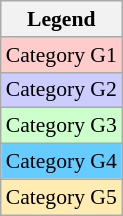<table class= wikitable style=font-size:90%>
<tr>
<th>Legend</th>
</tr>
<tr bgcolor=#ffcccc>
<td>Category G1</td>
</tr>
<tr bgcolor=#ccccff>
<td>Category G2</td>
</tr>
<tr bgcolor=#CCFFCC>
<td>Category G3</td>
</tr>
<tr bgcolor=#66CCFF>
<td>Category G4</td>
</tr>
<tr bgcolor=#ffecb2>
<td>Category G5</td>
</tr>
</table>
